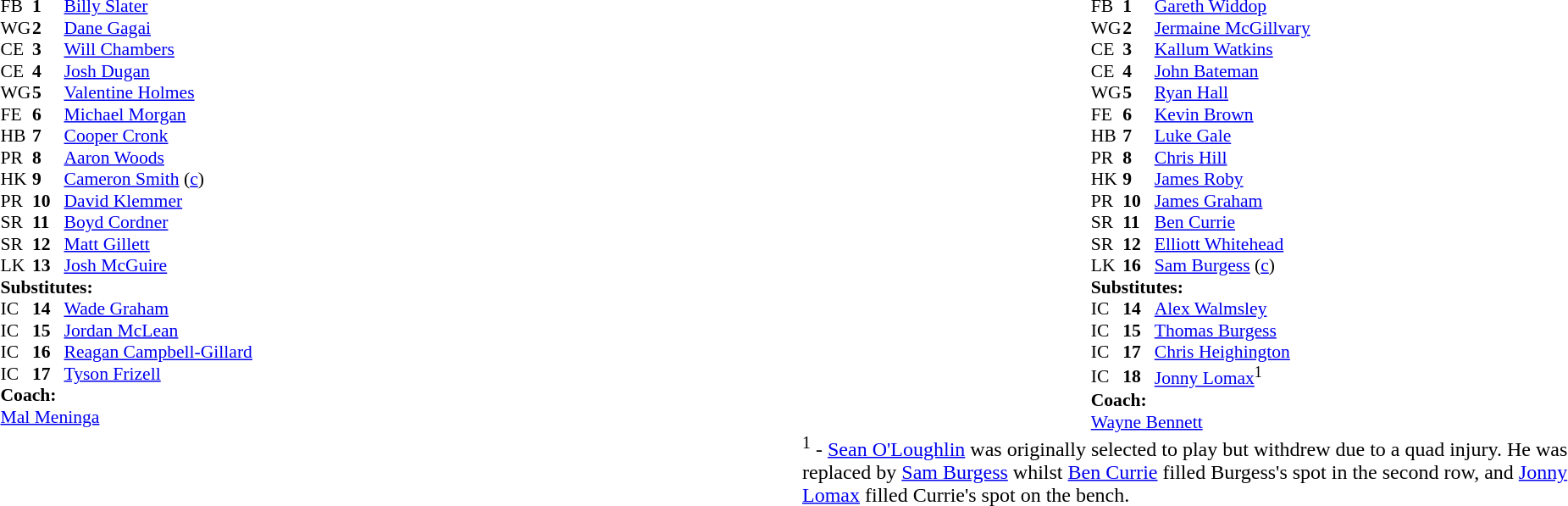<table width="100%" class="mw-collapsible mw-collapsed">
<tr>
<td valign="top" width="50%"><br><table cellspacing="0" cellpadding="0" style="font-size: 90%">
<tr>
<th width="25"></th>
<th width="25"></th>
</tr>
<tr>
<td>FB</td>
<td><strong>1</strong></td>
<td><a href='#'>Billy Slater</a></td>
</tr>
<tr>
<td>WG</td>
<td><strong>2</strong></td>
<td><a href='#'>Dane Gagai</a></td>
</tr>
<tr>
<td>CE</td>
<td><strong>3</strong></td>
<td><a href='#'>Will Chambers</a></td>
</tr>
<tr>
<td>CE</td>
<td><strong>4</strong></td>
<td><a href='#'>Josh Dugan</a></td>
</tr>
<tr>
<td>WG</td>
<td><strong>5</strong></td>
<td><a href='#'>Valentine Holmes</a></td>
</tr>
<tr>
<td>FE</td>
<td><strong>6</strong></td>
<td><a href='#'>Michael Morgan</a></td>
</tr>
<tr>
<td>HB</td>
<td><strong>7</strong></td>
<td><a href='#'>Cooper Cronk</a></td>
</tr>
<tr>
<td>PR</td>
<td><strong>8</strong></td>
<td><a href='#'>Aaron Woods</a></td>
</tr>
<tr>
<td>HK</td>
<td><strong>9</strong></td>
<td><a href='#'>Cameron Smith</a> (<a href='#'>c</a>)</td>
</tr>
<tr>
<td>PR</td>
<td><strong>10</strong></td>
<td><a href='#'>David Klemmer</a></td>
</tr>
<tr>
<td>SR</td>
<td><strong>11</strong></td>
<td><a href='#'>Boyd Cordner</a></td>
</tr>
<tr>
<td>SR</td>
<td><strong>12</strong></td>
<td><a href='#'>Matt Gillett</a></td>
</tr>
<tr>
<td>LK</td>
<td><strong>13</strong></td>
<td><a href='#'>Josh McGuire</a></td>
</tr>
<tr>
<td colspan="3"><strong>Substitutes:</strong></td>
</tr>
<tr>
<td>IC</td>
<td><strong>14</strong></td>
<td><a href='#'>Wade Graham</a></td>
</tr>
<tr>
<td>IC</td>
<td><strong>15</strong></td>
<td><a href='#'>Jordan McLean</a></td>
</tr>
<tr>
<td>IC</td>
<td><strong>16</strong></td>
<td><a href='#'>Reagan Campbell-Gillard</a></td>
</tr>
<tr>
<td>IC</td>
<td><strong>17</strong></td>
<td><a href='#'>Tyson Frizell</a></td>
</tr>
<tr>
<td colspan="3"><strong>Coach:</strong></td>
</tr>
<tr>
<td colspan="4"> <a href='#'>Mal Meninga</a></td>
</tr>
</table>
</td>
<td valign="top" width="50%"><br><table style="font-size: 90%" cellspacing="0" cellpadding="0" align="center">
<tr>
<th width="25"></th>
<th width="25"></th>
</tr>
<tr>
<td>FB</td>
<td><strong>1</strong></td>
<td><a href='#'>Gareth Widdop</a></td>
</tr>
<tr>
<td>WG</td>
<td><strong>2</strong></td>
<td><a href='#'>Jermaine McGillvary</a></td>
</tr>
<tr>
<td>CE</td>
<td><strong>3</strong></td>
<td><a href='#'>Kallum Watkins</a></td>
</tr>
<tr>
<td>CE</td>
<td><strong>4</strong></td>
<td><a href='#'>John Bateman</a></td>
</tr>
<tr>
<td>WG</td>
<td><strong>5</strong></td>
<td><a href='#'>Ryan Hall</a></td>
</tr>
<tr>
<td>FE</td>
<td><strong>6</strong></td>
<td><a href='#'>Kevin Brown</a></td>
</tr>
<tr>
<td>HB</td>
<td><strong>7</strong></td>
<td><a href='#'>Luke Gale</a></td>
</tr>
<tr>
<td>PR</td>
<td><strong>8</strong></td>
<td><a href='#'>Chris Hill</a></td>
</tr>
<tr>
<td>HK</td>
<td><strong>9</strong></td>
<td><a href='#'>James Roby</a></td>
</tr>
<tr>
<td>PR</td>
<td><strong>10</strong></td>
<td><a href='#'>James Graham</a></td>
</tr>
<tr>
<td>SR</td>
<td><strong>11</strong></td>
<td><a href='#'>Ben Currie</a></td>
</tr>
<tr>
<td>SR</td>
<td><strong>12</strong></td>
<td><a href='#'>Elliott Whitehead</a></td>
</tr>
<tr>
<td>LK</td>
<td><strong>16</strong></td>
<td><a href='#'>Sam Burgess</a> (<a href='#'>c</a>)</td>
</tr>
<tr>
<td colspan="3"><strong>Substitutes:</strong></td>
</tr>
<tr>
<td>IC</td>
<td><strong>14</strong></td>
<td><a href='#'>Alex Walmsley</a></td>
</tr>
<tr>
<td>IC</td>
<td><strong>15</strong></td>
<td><a href='#'>Thomas Burgess</a></td>
</tr>
<tr>
<td>IC</td>
<td><strong>17</strong></td>
<td><a href='#'>Chris Heighington</a></td>
</tr>
<tr>
<td>IC</td>
<td><strong>18</strong></td>
<td><a href='#'>Jonny Lomax</a><sup>1</sup></td>
</tr>
<tr>
<td colspan=3><strong>Coach:</strong></td>
</tr>
<tr>
<td colspan="4"> <a href='#'>Wayne Bennett</a></td>
</tr>
</table>
<sup>1</sup> - <a href='#'>Sean O'Loughlin</a> was originally selected to play but withdrew due to a quad injury. He was replaced by <a href='#'>Sam Burgess</a> whilst <a href='#'>Ben Currie</a> filled Burgess's spot in the second row, and <a href='#'>Jonny Lomax</a> filled Currie's spot on the bench.</td>
</tr>
</table>
